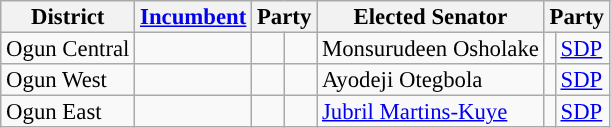<table class="sortable wikitable" style="font-size:95%;line-height:14px;">
<tr>
<th class="unsortable">District</th>
<th class="unsortable"><a href='#'>Incumbent</a></th>
<th colspan="2">Party</th>
<th class="unsortable">Elected Senator</th>
<th colspan="2">Party</th>
</tr>
<tr>
<td>Ogun Central</td>
<td></td>
<td></td>
<td></td>
<td>Monsurudeen Osholake</td>
<td style="background:"></td>
<td><a href='#'>SDP</a></td>
</tr>
<tr>
<td>Ogun West</td>
<td></td>
<td></td>
<td></td>
<td>Ayodeji Otegbola</td>
<td style="background:"></td>
<td><a href='#'>SDP</a></td>
</tr>
<tr>
<td>Ogun East</td>
<td></td>
<td></td>
<td></td>
<td><a href='#'>Jubril Martins-Kuye</a></td>
<td style="background:"></td>
<td><a href='#'>SDP</a></td>
</tr>
</table>
